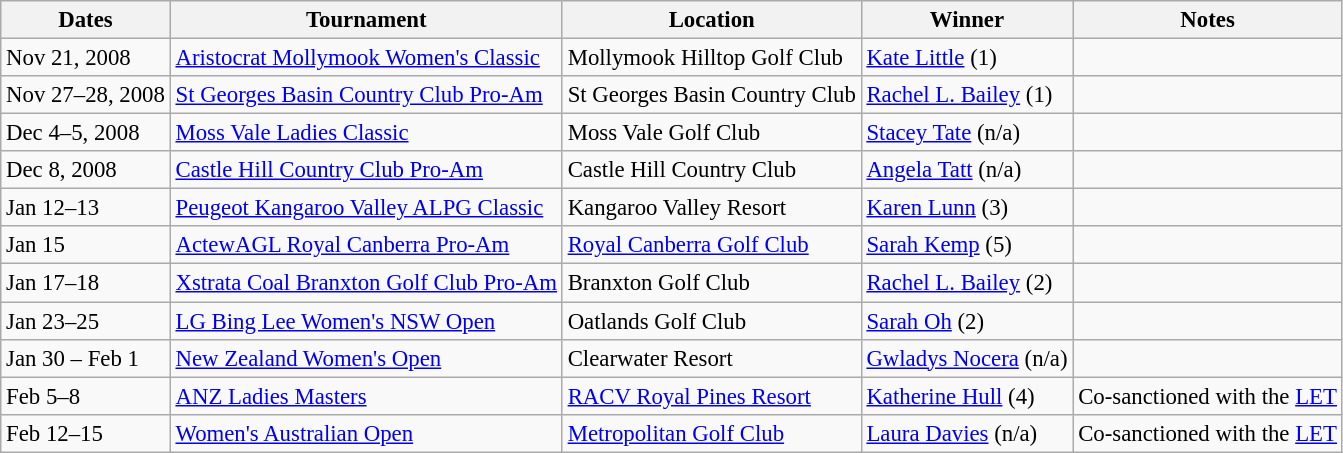<table class="wikitable sortable" style="font-size:95%">
<tr>
<th>Dates</th>
<th>Tournament</th>
<th>Location</th>
<th>Winner</th>
<th>Notes</th>
</tr>
<tr>
<td>Nov 21, 2008</td>
<td><a href='#'>Aristocrat Mollymook Women's Classic</a></td>
<td>Mollymook Hilltop Golf Club</td>
<td> <a href='#'>Kate Little</a> (1)</td>
<td></td>
</tr>
<tr>
<td>Nov 27–28, 2008</td>
<td><a href='#'>St Georges Basin Country Club Pro-Am</a></td>
<td>St Georges Basin Country Club</td>
<td> <a href='#'>Rachel L. Bailey</a> (1)</td>
<td></td>
</tr>
<tr>
<td>Dec 4–5, 2008</td>
<td><a href='#'>Moss Vale Ladies Classic</a></td>
<td>Moss Vale Golf Club</td>
<td> <a href='#'>Stacey Tate</a> (n/a)</td>
<td></td>
</tr>
<tr>
<td>Dec 8, 2008</td>
<td><a href='#'>Castle Hill Country Club Pro-Am</a></td>
<td>Castle Hill Country Club</td>
<td> <a href='#'>Angela Tatt</a> (n/a)</td>
<td></td>
</tr>
<tr>
<td>Jan 12–13</td>
<td><a href='#'>Peugeot Kangaroo Valley ALPG Classic</a></td>
<td>Kangaroo Valley Resort</td>
<td> <a href='#'>Karen Lunn</a> (3)</td>
<td></td>
</tr>
<tr>
<td>Jan 15</td>
<td><a href='#'>ActewAGL Royal Canberra Pro-Am</a></td>
<td><a href='#'>Royal Canberra Golf Club</a></td>
<td> <a href='#'>Sarah Kemp</a> (5)</td>
<td></td>
</tr>
<tr>
<td>Jan 17–18</td>
<td><a href='#'>Xstrata Coal Branxton Golf Club Pro-Am</a></td>
<td>Branxton Golf Club</td>
<td> <a href='#'>Rachel L. Bailey</a> (2)</td>
<td></td>
</tr>
<tr>
<td>Jan 23–25</td>
<td><a href='#'>LG Bing Lee Women's NSW Open</a></td>
<td>Oatlands Golf Club</td>
<td> <a href='#'>Sarah Oh</a> (2)</td>
<td></td>
</tr>
<tr>
<td>Jan 30 – Feb 1</td>
<td><a href='#'>New Zealand Women's Open</a></td>
<td>Clearwater Resort</td>
<td> <a href='#'>Gwladys Nocera</a> (n/a)</td>
<td></td>
</tr>
<tr>
<td>Feb 5–8</td>
<td><a href='#'>ANZ Ladies Masters</a></td>
<td><a href='#'>RACV Royal Pines Resort</a></td>
<td> <a href='#'>Katherine Hull</a> (4)</td>
<td>Co-sanctioned with the <a href='#'>LET</a></td>
</tr>
<tr>
<td>Feb 12–15</td>
<td><a href='#'>Women's Australian Open</a></td>
<td><a href='#'>Metropolitan Golf Club</a></td>
<td> <a href='#'>Laura Davies</a> (n/a)</td>
<td>Co-sanctioned with the <a href='#'>LET</a></td>
</tr>
</table>
